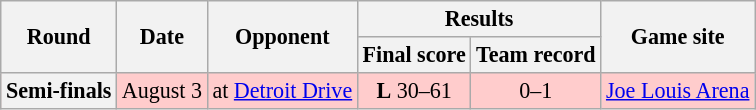<table class="wikitable" style="font-size: 92%;" "align=center">
<tr>
<th rowspan="2">Round</th>
<th rowspan="2">Date</th>
<th rowspan="2">Opponent</th>
<th colspan="2">Results</th>
<th rowspan="2">Game site</th>
</tr>
<tr>
<th>Final score</th>
<th>Team record</th>
</tr>
<tr style="background:#fcc">
<th>Semi-finals</th>
<td style="text-align:center;">August 3</td>
<td style="text-align:center;">at <a href='#'>Detroit Drive</a></td>
<td style="text-align:center;"><strong>L</strong> 30–61</td>
<td style="text-align:center;">0–1</td>
<td style="text-align:center;"><a href='#'>Joe Louis Arena</a></td>
</tr>
</table>
